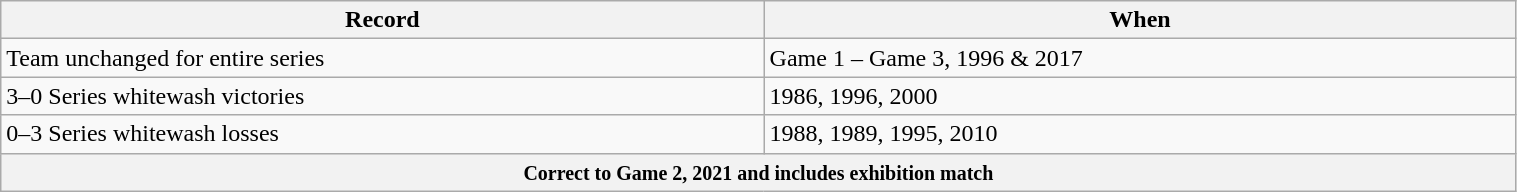<table class="wikitable" width=80%>
<tr>
<th>Record</th>
<th>When</th>
</tr>
<tr>
<td>Team unchanged for entire series</td>
<td>Game 1 – Game 3, 1996 & 2017</td>
</tr>
<tr>
<td>3–0 Series whitewash victories</td>
<td>1986, 1996, 2000</td>
</tr>
<tr>
<td>0–3 Series whitewash losses</td>
<td>1988, 1989, 1995, 2010</td>
</tr>
<tr>
<th colspan="4"><small>Correct to Game 2, 2021 and includes exhibition match</small></th>
</tr>
</table>
